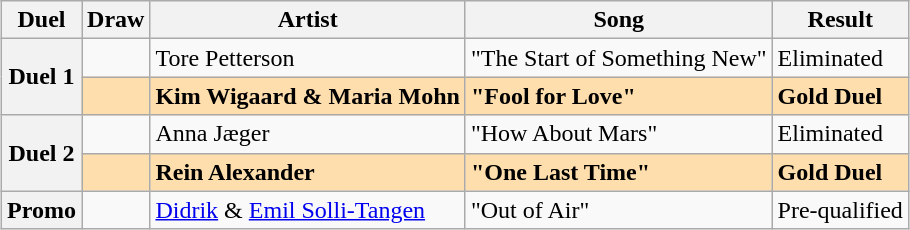<table class="sortable wikitable" style="margin: 1em auto 1em auto">
<tr>
<th scope="col">Duel</th>
<th scope="col">Draw</th>
<th scope="col">Artist</th>
<th scope="col">Song</th>
<th scope="col">Result</th>
</tr>
<tr>
<th scope="row" rowspan="2">Duel 1</th>
<td></td>
<td>Tore Petterson</td>
<td>"The Start of Something New"</td>
<td>Eliminated</td>
</tr>
<tr style="background: navajowhite; font-weight: bold;">
<td></td>
<td>Kim Wigaard & Maria Mohn</td>
<td>"Fool for Love"</td>
<td>Gold Duel</td>
</tr>
<tr>
<th scope="row" rowspan="2">Duel 2</th>
<td></td>
<td>Anna Jæger</td>
<td>"How About Mars"</td>
<td>Eliminated</td>
</tr>
<tr style="background: navajowhite; font-weight: bold;">
<td></td>
<td>Rein Alexander</td>
<td>"One Last Time"</td>
<td>Gold Duel</td>
</tr>
<tr>
<th scope="row">Promo</th>
<td></td>
<td><a href='#'>Didrik</a> & <a href='#'>Emil Solli-Tangen</a></td>
<td>"Out of Air"</td>
<td>Pre-qualified</td>
</tr>
</table>
